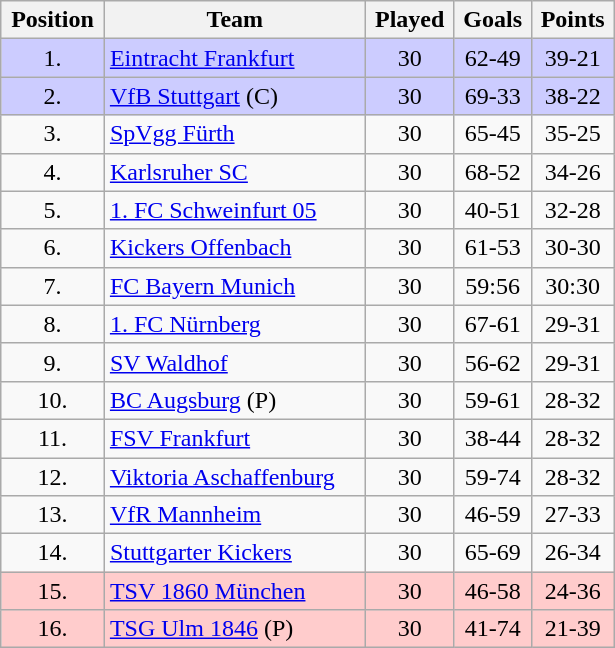<table class="wikitable" style="width:410px; text-align: center;">
<tr>
<th>Position</th>
<th>Team</th>
<th>Played</th>
<th>Goals</th>
<th>Points</th>
</tr>
<tr bgcolor="#ccccff">
<td>1.</td>
<td align="left"><a href='#'>Eintracht Frankfurt</a></td>
<td>30</td>
<td>62-49</td>
<td>39-21</td>
</tr>
<tr bgcolor="#ccccff">
<td>2.</td>
<td align="left"><a href='#'>VfB Stuttgart</a> (C)</td>
<td>30</td>
<td>69-33</td>
<td>38-22</td>
</tr>
<tr>
<td>3.</td>
<td align="left"><a href='#'>SpVgg Fürth</a></td>
<td>30</td>
<td>65-45</td>
<td>35-25</td>
</tr>
<tr>
<td>4.</td>
<td align="left"><a href='#'>Karlsruher SC</a></td>
<td>30</td>
<td>68-52</td>
<td>34-26</td>
</tr>
<tr>
<td>5.</td>
<td align="left"><a href='#'>1. FC Schweinfurt 05</a></td>
<td>30</td>
<td>40-51</td>
<td>32-28</td>
</tr>
<tr>
<td>6.</td>
<td align="left"><a href='#'>Kickers Offenbach</a></td>
<td>30</td>
<td>61-53</td>
<td>30-30</td>
</tr>
<tr>
<td>7.</td>
<td align="left"><a href='#'>FC Bayern Munich</a></td>
<td>30</td>
<td>59:56</td>
<td>30:30</td>
</tr>
<tr>
<td>8.</td>
<td align="left"><a href='#'>1. FC Nürnberg</a></td>
<td>30</td>
<td>67-61</td>
<td>29-31</td>
</tr>
<tr>
<td>9.</td>
<td align="left"><a href='#'>SV Waldhof</a></td>
<td>30</td>
<td>56-62</td>
<td>29-31</td>
</tr>
<tr>
<td>10.</td>
<td align="left"><a href='#'>BC Augsburg</a> (P)</td>
<td>30</td>
<td>59-61</td>
<td>28-32</td>
</tr>
<tr>
<td>11.</td>
<td align="left"><a href='#'>FSV Frankfurt</a></td>
<td>30</td>
<td>38-44</td>
<td>28-32</td>
</tr>
<tr>
<td>12.</td>
<td align="left"><a href='#'>Viktoria Aschaffenburg</a></td>
<td>30</td>
<td>59-74</td>
<td>28-32</td>
</tr>
<tr>
<td>13.</td>
<td align="left"><a href='#'>VfR Mannheim</a></td>
<td>30</td>
<td>46-59</td>
<td>27-33</td>
</tr>
<tr>
<td>14.</td>
<td align="left"><a href='#'>Stuttgarter Kickers</a></td>
<td>30</td>
<td>65-69</td>
<td>26-34</td>
</tr>
<tr bgcolor="#ffcccc">
<td>15.</td>
<td align="left"><a href='#'>TSV 1860 München</a></td>
<td>30</td>
<td>46-58</td>
<td>24-36</td>
</tr>
<tr bgcolor="#ffcccc">
<td>16.</td>
<td align="left"><a href='#'>TSG Ulm 1846</a> (P)</td>
<td>30</td>
<td>41-74</td>
<td>21-39</td>
</tr>
</table>
